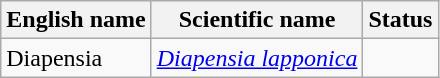<table class="wikitable" |>
<tr>
<th>English name</th>
<th>Scientific name</th>
<th>Status</th>
</tr>
<tr>
<td>Diapensia</td>
<td><em><a href='#'>Diapensia lapponica</a></em></td>
<td></td>
</tr>
</table>
